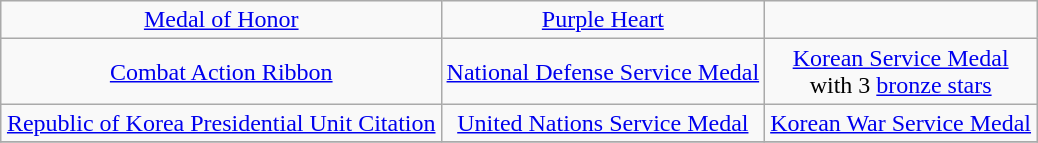<table class="wikitable" style="margin:1em auto; text-align:center;">
<tr>
<td><a href='#'>Medal of Honor</a></td>
<td><a href='#'>Purple Heart</a></td>
</tr>
<tr>
<td><a href='#'>Combat Action Ribbon</a></td>
<td><a href='#'>National Defense Service Medal</a></td>
<td><a href='#'>Korean Service Medal</a> <br>with 3 <a href='#'>bronze stars</a></td>
</tr>
<tr>
<td><a href='#'>Republic of Korea Presidential Unit Citation</a></td>
<td><a href='#'>United Nations Service Medal</a></td>
<td><a href='#'>Korean War Service Medal</a></td>
</tr>
<tr>
</tr>
</table>
